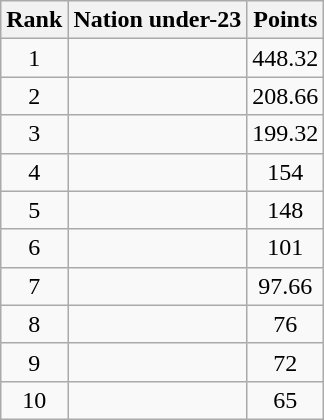<table class="wikitable sortable">
<tr>
<th>Rank</th>
<th>Nation under-23</th>
<th>Points</th>
</tr>
<tr>
<td align=center>1</td>
<td></td>
<td align=center>448.32</td>
</tr>
<tr>
<td align=center>2</td>
<td></td>
<td align=center>208.66</td>
</tr>
<tr>
<td align=center>3</td>
<td></td>
<td align=center>199.32</td>
</tr>
<tr>
<td align=center>4</td>
<td></td>
<td align=center>154</td>
</tr>
<tr>
<td align=center>5</td>
<td></td>
<td align=center>148</td>
</tr>
<tr>
<td align=center>6</td>
<td></td>
<td align=center>101</td>
</tr>
<tr>
<td align=center>7</td>
<td></td>
<td align=center>97.66</td>
</tr>
<tr>
<td align=center>8</td>
<td></td>
<td align=center>76</td>
</tr>
<tr>
<td align=center>9</td>
<td></td>
<td align=center>72</td>
</tr>
<tr>
<td align=center>10</td>
<td></td>
<td align=center>65</td>
</tr>
</table>
